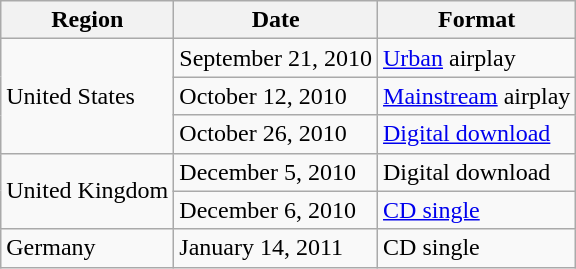<table class="wikitable">
<tr>
<th>Region</th>
<th>Date</th>
<th>Format</th>
</tr>
<tr>
<td rowspan="3">United States</td>
<td>September 21, 2010</td>
<td><a href='#'>Urban</a> airplay</td>
</tr>
<tr>
<td>October 12, 2010</td>
<td><a href='#'>Mainstream</a> airplay</td>
</tr>
<tr>
<td>October 26, 2010</td>
<td><a href='#'>Digital download</a></td>
</tr>
<tr>
<td rowspan="2">United Kingdom</td>
<td>December 5, 2010</td>
<td>Digital download</td>
</tr>
<tr>
<td>December 6, 2010</td>
<td><a href='#'>CD single</a></td>
</tr>
<tr>
<td>Germany</td>
<td>January 14, 2011</td>
<td>CD single</td>
</tr>
</table>
